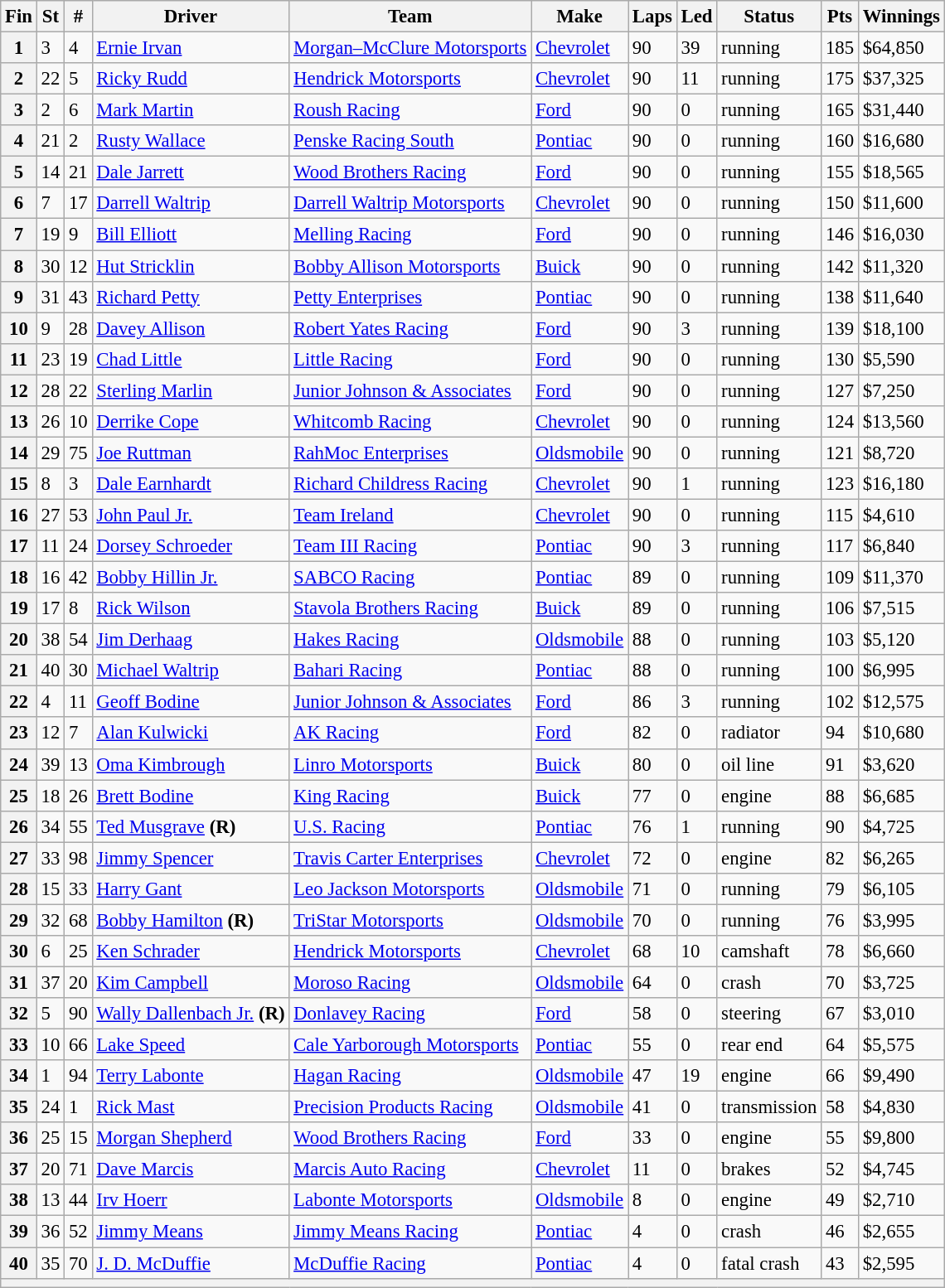<table class="wikitable" style="font-size:95%">
<tr>
<th>Fin</th>
<th>St</th>
<th>#</th>
<th>Driver</th>
<th>Team</th>
<th>Make</th>
<th>Laps</th>
<th>Led</th>
<th>Status</th>
<th>Pts</th>
<th>Winnings</th>
</tr>
<tr>
<th>1</th>
<td>3</td>
<td>4</td>
<td><a href='#'>Ernie Irvan</a></td>
<td><a href='#'>Morgan–McClure Motorsports</a></td>
<td><a href='#'>Chevrolet</a></td>
<td>90</td>
<td>39</td>
<td>running</td>
<td>185</td>
<td>$64,850</td>
</tr>
<tr>
<th>2</th>
<td>22</td>
<td>5</td>
<td><a href='#'>Ricky Rudd</a></td>
<td><a href='#'>Hendrick Motorsports</a></td>
<td><a href='#'>Chevrolet</a></td>
<td>90</td>
<td>11</td>
<td>running</td>
<td>175</td>
<td>$37,325</td>
</tr>
<tr>
<th>3</th>
<td>2</td>
<td>6</td>
<td><a href='#'>Mark Martin</a></td>
<td><a href='#'>Roush Racing</a></td>
<td><a href='#'>Ford</a></td>
<td>90</td>
<td>0</td>
<td>running</td>
<td>165</td>
<td>$31,440</td>
</tr>
<tr>
<th>4</th>
<td>21</td>
<td>2</td>
<td><a href='#'>Rusty Wallace</a></td>
<td><a href='#'>Penske Racing South</a></td>
<td><a href='#'>Pontiac</a></td>
<td>90</td>
<td>0</td>
<td>running</td>
<td>160</td>
<td>$16,680</td>
</tr>
<tr>
<th>5</th>
<td>14</td>
<td>21</td>
<td><a href='#'>Dale Jarrett</a></td>
<td><a href='#'>Wood Brothers Racing</a></td>
<td><a href='#'>Ford</a></td>
<td>90</td>
<td>0</td>
<td>running</td>
<td>155</td>
<td>$18,565</td>
</tr>
<tr>
<th>6</th>
<td>7</td>
<td>17</td>
<td><a href='#'>Darrell Waltrip</a></td>
<td><a href='#'>Darrell Waltrip Motorsports</a></td>
<td><a href='#'>Chevrolet</a></td>
<td>90</td>
<td>0</td>
<td>running</td>
<td>150</td>
<td>$11,600</td>
</tr>
<tr>
<th>7</th>
<td>19</td>
<td>9</td>
<td><a href='#'>Bill Elliott</a></td>
<td><a href='#'>Melling Racing</a></td>
<td><a href='#'>Ford</a></td>
<td>90</td>
<td>0</td>
<td>running</td>
<td>146</td>
<td>$16,030</td>
</tr>
<tr>
<th>8</th>
<td>30</td>
<td>12</td>
<td><a href='#'>Hut Stricklin</a></td>
<td><a href='#'>Bobby Allison Motorsports</a></td>
<td><a href='#'>Buick</a></td>
<td>90</td>
<td>0</td>
<td>running</td>
<td>142</td>
<td>$11,320</td>
</tr>
<tr>
<th>9</th>
<td>31</td>
<td>43</td>
<td><a href='#'>Richard Petty</a></td>
<td><a href='#'>Petty Enterprises</a></td>
<td><a href='#'>Pontiac</a></td>
<td>90</td>
<td>0</td>
<td>running</td>
<td>138</td>
<td>$11,640</td>
</tr>
<tr>
<th>10</th>
<td>9</td>
<td>28</td>
<td><a href='#'>Davey Allison</a></td>
<td><a href='#'>Robert Yates Racing</a></td>
<td><a href='#'>Ford</a></td>
<td>90</td>
<td>3</td>
<td>running</td>
<td>139</td>
<td>$18,100</td>
</tr>
<tr>
<th>11</th>
<td>23</td>
<td>19</td>
<td><a href='#'>Chad Little</a></td>
<td><a href='#'>Little Racing</a></td>
<td><a href='#'>Ford</a></td>
<td>90</td>
<td>0</td>
<td>running</td>
<td>130</td>
<td>$5,590</td>
</tr>
<tr>
<th>12</th>
<td>28</td>
<td>22</td>
<td><a href='#'>Sterling Marlin</a></td>
<td><a href='#'>Junior Johnson & Associates</a></td>
<td><a href='#'>Ford</a></td>
<td>90</td>
<td>0</td>
<td>running</td>
<td>127</td>
<td>$7,250</td>
</tr>
<tr>
<th>13</th>
<td>26</td>
<td>10</td>
<td><a href='#'>Derrike Cope</a></td>
<td><a href='#'>Whitcomb Racing</a></td>
<td><a href='#'>Chevrolet</a></td>
<td>90</td>
<td>0</td>
<td>running</td>
<td>124</td>
<td>$13,560</td>
</tr>
<tr>
<th>14</th>
<td>29</td>
<td>75</td>
<td><a href='#'>Joe Ruttman</a></td>
<td><a href='#'>RahMoc Enterprises</a></td>
<td><a href='#'>Oldsmobile</a></td>
<td>90</td>
<td>0</td>
<td>running</td>
<td>121</td>
<td>$8,720</td>
</tr>
<tr>
<th>15</th>
<td>8</td>
<td>3</td>
<td><a href='#'>Dale Earnhardt</a></td>
<td><a href='#'>Richard Childress Racing</a></td>
<td><a href='#'>Chevrolet</a></td>
<td>90</td>
<td>1</td>
<td>running</td>
<td>123</td>
<td>$16,180</td>
</tr>
<tr>
<th>16</th>
<td>27</td>
<td>53</td>
<td><a href='#'>John Paul Jr.</a></td>
<td><a href='#'>Team Ireland</a></td>
<td><a href='#'>Chevrolet</a></td>
<td>90</td>
<td>0</td>
<td>running</td>
<td>115</td>
<td>$4,610</td>
</tr>
<tr>
<th>17</th>
<td>11</td>
<td>24</td>
<td><a href='#'>Dorsey Schroeder</a></td>
<td><a href='#'>Team III Racing</a></td>
<td><a href='#'>Pontiac</a></td>
<td>90</td>
<td>3</td>
<td>running</td>
<td>117</td>
<td>$6,840</td>
</tr>
<tr>
<th>18</th>
<td>16</td>
<td>42</td>
<td><a href='#'>Bobby Hillin Jr.</a></td>
<td><a href='#'>SABCO Racing</a></td>
<td><a href='#'>Pontiac</a></td>
<td>89</td>
<td>0</td>
<td>running</td>
<td>109</td>
<td>$11,370</td>
</tr>
<tr>
<th>19</th>
<td>17</td>
<td>8</td>
<td><a href='#'>Rick Wilson</a></td>
<td><a href='#'>Stavola Brothers Racing</a></td>
<td><a href='#'>Buick</a></td>
<td>89</td>
<td>0</td>
<td>running</td>
<td>106</td>
<td>$7,515</td>
</tr>
<tr>
<th>20</th>
<td>38</td>
<td>54</td>
<td><a href='#'>Jim Derhaag</a></td>
<td><a href='#'>Hakes Racing</a></td>
<td><a href='#'>Oldsmobile</a></td>
<td>88</td>
<td>0</td>
<td>running</td>
<td>103</td>
<td>$5,120</td>
</tr>
<tr>
<th>21</th>
<td>40</td>
<td>30</td>
<td><a href='#'>Michael Waltrip</a></td>
<td><a href='#'>Bahari Racing</a></td>
<td><a href='#'>Pontiac</a></td>
<td>88</td>
<td>0</td>
<td>running</td>
<td>100</td>
<td>$6,995</td>
</tr>
<tr>
<th>22</th>
<td>4</td>
<td>11</td>
<td><a href='#'>Geoff Bodine</a></td>
<td><a href='#'>Junior Johnson & Associates</a></td>
<td><a href='#'>Ford</a></td>
<td>86</td>
<td>3</td>
<td>running</td>
<td>102</td>
<td>$12,575</td>
</tr>
<tr>
<th>23</th>
<td>12</td>
<td>7</td>
<td><a href='#'>Alan Kulwicki</a></td>
<td><a href='#'>AK Racing</a></td>
<td><a href='#'>Ford</a></td>
<td>82</td>
<td>0</td>
<td>radiator</td>
<td>94</td>
<td>$10,680</td>
</tr>
<tr>
<th>24</th>
<td>39</td>
<td>13</td>
<td><a href='#'>Oma Kimbrough</a></td>
<td><a href='#'>Linro Motorsports</a></td>
<td><a href='#'>Buick</a></td>
<td>80</td>
<td>0</td>
<td>oil line</td>
<td>91</td>
<td>$3,620</td>
</tr>
<tr>
<th>25</th>
<td>18</td>
<td>26</td>
<td><a href='#'>Brett Bodine</a></td>
<td><a href='#'>King Racing</a></td>
<td><a href='#'>Buick</a></td>
<td>77</td>
<td>0</td>
<td>engine</td>
<td>88</td>
<td>$6,685</td>
</tr>
<tr>
<th>26</th>
<td>34</td>
<td>55</td>
<td><a href='#'>Ted Musgrave</a> <strong>(R)</strong></td>
<td><a href='#'>U.S. Racing</a></td>
<td><a href='#'>Pontiac</a></td>
<td>76</td>
<td>1</td>
<td>running</td>
<td>90</td>
<td>$4,725</td>
</tr>
<tr>
<th>27</th>
<td>33</td>
<td>98</td>
<td><a href='#'>Jimmy Spencer</a></td>
<td><a href='#'>Travis Carter Enterprises</a></td>
<td><a href='#'>Chevrolet</a></td>
<td>72</td>
<td>0</td>
<td>engine</td>
<td>82</td>
<td>$6,265</td>
</tr>
<tr>
<th>28</th>
<td>15</td>
<td>33</td>
<td><a href='#'>Harry Gant</a></td>
<td><a href='#'>Leo Jackson Motorsports</a></td>
<td><a href='#'>Oldsmobile</a></td>
<td>71</td>
<td>0</td>
<td>running</td>
<td>79</td>
<td>$6,105</td>
</tr>
<tr>
<th>29</th>
<td>32</td>
<td>68</td>
<td><a href='#'>Bobby Hamilton</a> <strong>(R)</strong></td>
<td><a href='#'>TriStar Motorsports</a></td>
<td><a href='#'>Oldsmobile</a></td>
<td>70</td>
<td>0</td>
<td>running</td>
<td>76</td>
<td>$3,995</td>
</tr>
<tr>
<th>30</th>
<td>6</td>
<td>25</td>
<td><a href='#'>Ken Schrader</a></td>
<td><a href='#'>Hendrick Motorsports</a></td>
<td><a href='#'>Chevrolet</a></td>
<td>68</td>
<td>10</td>
<td>camshaft</td>
<td>78</td>
<td>$6,660</td>
</tr>
<tr>
<th>31</th>
<td>37</td>
<td>20</td>
<td><a href='#'>Kim Campbell</a></td>
<td><a href='#'>Moroso Racing</a></td>
<td><a href='#'>Oldsmobile</a></td>
<td>64</td>
<td>0</td>
<td>crash</td>
<td>70</td>
<td>$3,725</td>
</tr>
<tr>
<th>32</th>
<td>5</td>
<td>90</td>
<td><a href='#'>Wally Dallenbach Jr.</a> <strong>(R)</strong></td>
<td><a href='#'>Donlavey Racing</a></td>
<td><a href='#'>Ford</a></td>
<td>58</td>
<td>0</td>
<td>steering</td>
<td>67</td>
<td>$3,010</td>
</tr>
<tr>
<th>33</th>
<td>10</td>
<td>66</td>
<td><a href='#'>Lake Speed</a></td>
<td><a href='#'>Cale Yarborough Motorsports</a></td>
<td><a href='#'>Pontiac</a></td>
<td>55</td>
<td>0</td>
<td>rear end</td>
<td>64</td>
<td>$5,575</td>
</tr>
<tr>
<th>34</th>
<td>1</td>
<td>94</td>
<td><a href='#'>Terry Labonte</a></td>
<td><a href='#'>Hagan Racing</a></td>
<td><a href='#'>Oldsmobile</a></td>
<td>47</td>
<td>19</td>
<td>engine</td>
<td>66</td>
<td>$9,490</td>
</tr>
<tr>
<th>35</th>
<td>24</td>
<td>1</td>
<td><a href='#'>Rick Mast</a></td>
<td><a href='#'>Precision Products Racing</a></td>
<td><a href='#'>Oldsmobile</a></td>
<td>41</td>
<td>0</td>
<td>transmission</td>
<td>58</td>
<td>$4,830</td>
</tr>
<tr>
<th>36</th>
<td>25</td>
<td>15</td>
<td><a href='#'>Morgan Shepherd</a></td>
<td><a href='#'>Wood Brothers Racing</a></td>
<td><a href='#'>Ford</a></td>
<td>33</td>
<td>0</td>
<td>engine</td>
<td>55</td>
<td>$9,800</td>
</tr>
<tr>
<th>37</th>
<td>20</td>
<td>71</td>
<td><a href='#'>Dave Marcis</a></td>
<td><a href='#'>Marcis Auto Racing</a></td>
<td><a href='#'>Chevrolet</a></td>
<td>11</td>
<td>0</td>
<td>brakes</td>
<td>52</td>
<td>$4,745</td>
</tr>
<tr>
<th>38</th>
<td>13</td>
<td>44</td>
<td><a href='#'>Irv Hoerr</a></td>
<td><a href='#'>Labonte Motorsports</a></td>
<td><a href='#'>Oldsmobile</a></td>
<td>8</td>
<td>0</td>
<td>engine</td>
<td>49</td>
<td>$2,710</td>
</tr>
<tr>
<th>39</th>
<td>36</td>
<td>52</td>
<td><a href='#'>Jimmy Means</a></td>
<td><a href='#'>Jimmy Means Racing</a></td>
<td><a href='#'>Pontiac</a></td>
<td>4</td>
<td>0</td>
<td>crash</td>
<td>46</td>
<td>$2,655</td>
</tr>
<tr>
<th>40</th>
<td>35</td>
<td>70</td>
<td><a href='#'>J. D. McDuffie</a></td>
<td><a href='#'>McDuffie Racing</a></td>
<td><a href='#'>Pontiac</a></td>
<td>4</td>
<td>0</td>
<td>fatal crash</td>
<td>43</td>
<td>$2,595</td>
</tr>
<tr>
<th colspan="11"></th>
</tr>
</table>
